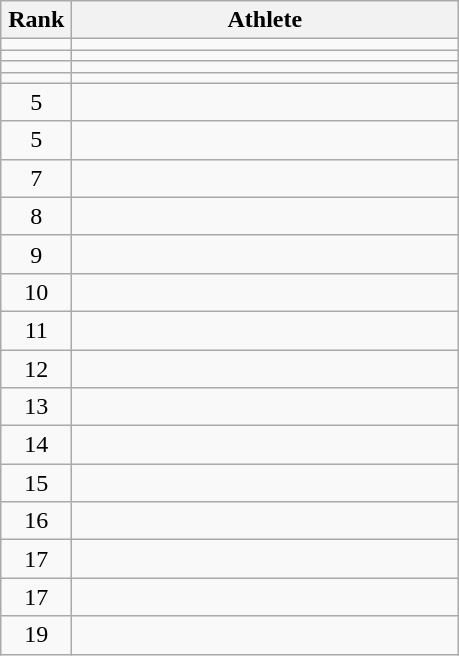<table class="wikitable" style="text-align: center;">
<tr>
<th width=40>Rank</th>
<th width=250>Athlete</th>
</tr>
<tr>
<td></td>
<td align="left"></td>
</tr>
<tr>
<td></td>
<td align="left"></td>
</tr>
<tr>
<td></td>
<td align="left"></td>
</tr>
<tr>
<td></td>
<td align="left"></td>
</tr>
<tr>
<td>5</td>
<td align="left"></td>
</tr>
<tr>
<td>5</td>
<td align="left"></td>
</tr>
<tr>
<td>7</td>
<td align="left"></td>
</tr>
<tr>
<td>8</td>
<td align="left"></td>
</tr>
<tr>
<td>9</td>
<td align="left"></td>
</tr>
<tr>
<td>10</td>
<td align="left"></td>
</tr>
<tr>
<td>11</td>
<td align="left"></td>
</tr>
<tr>
<td>12</td>
<td align="left"></td>
</tr>
<tr>
<td>13</td>
<td align="left"></td>
</tr>
<tr>
<td>14</td>
<td align="left"></td>
</tr>
<tr>
<td>15</td>
<td align="left"></td>
</tr>
<tr>
<td>16</td>
<td align="left"></td>
</tr>
<tr>
<td>17</td>
<td align="left"></td>
</tr>
<tr>
<td>17</td>
<td align="left"></td>
</tr>
<tr>
<td>19</td>
<td align="left"></td>
</tr>
</table>
